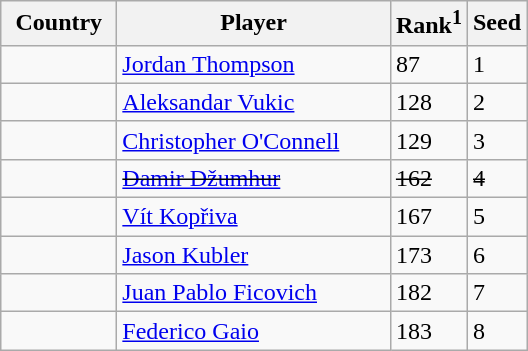<table class="sortable wikitable">
<tr>
<th width="70">Country</th>
<th width="175">Player</th>
<th>Rank<sup>1</sup></th>
<th>Seed</th>
</tr>
<tr>
<td></td>
<td><a href='#'>Jordan Thompson</a></td>
<td>87</td>
<td>1</td>
</tr>
<tr>
<td></td>
<td><a href='#'>Aleksandar Vukic</a></td>
<td>128</td>
<td>2</td>
</tr>
<tr>
<td></td>
<td><a href='#'>Christopher O'Connell</a></td>
<td>129</td>
<td>3</td>
</tr>
<tr>
<td><s></s></td>
<td><s><a href='#'>Damir Džumhur</a></s></td>
<td><s>162</s></td>
<td><s>4</s></td>
</tr>
<tr>
<td></td>
<td><a href='#'>Vít Kopřiva</a></td>
<td>167</td>
<td>5</td>
</tr>
<tr>
<td></td>
<td><a href='#'>Jason Kubler</a></td>
<td>173</td>
<td>6</td>
</tr>
<tr>
<td></td>
<td><a href='#'>Juan Pablo Ficovich</a></td>
<td>182</td>
<td>7</td>
</tr>
<tr>
<td></td>
<td><a href='#'>Federico Gaio</a></td>
<td>183</td>
<td>8</td>
</tr>
</table>
